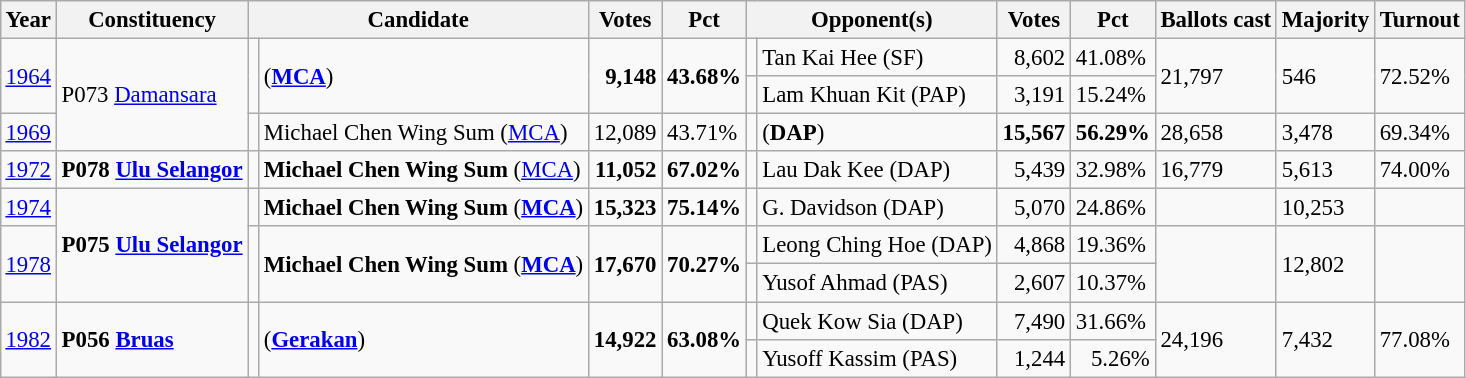<table class="wikitable" style="margin:0.5em ; font-size:95%">
<tr>
<th>Year</th>
<th>Constituency</th>
<th colspan=2>Candidate</th>
<th>Votes</th>
<th>Pct</th>
<th colspan=2>Opponent(s)</th>
<th>Votes</th>
<th>Pct</th>
<th>Ballots cast</th>
<th>Majority</th>
<th>Turnout</th>
</tr>
<tr>
<td rowspan=2><a href='#'>1964</a></td>
<td rowspan=3>P073 <a href='#'>Damansara</a></td>
<td rowspan=2 ></td>
<td rowspan=2> (<a href='#'><strong>MCA</strong></a>)</td>
<td rowspan=2 align=right><strong>9,148</strong></td>
<td rowspan=2><strong>43.68%</strong></td>
<td bgcolor=></td>
<td>Tan Kai Hee (SF)</td>
<td align=right>8,602</td>
<td>41.08%</td>
<td rowspan=2>21,797</td>
<td rowspan=2>546</td>
<td rowspan=2>72.52%</td>
</tr>
<tr>
<td bgcolor=></td>
<td>Lam Khuan Kit (PAP)</td>
<td align=right>3,191</td>
<td>15.24%</td>
</tr>
<tr>
<td><a href='#'>1969</a></td>
<td></td>
<td>Michael Chen Wing Sum (<a href='#'>MCA</a>)</td>
<td align=right>12,089</td>
<td>43.71%</td>
<td></td>
<td> (<strong>DAP</strong>)</td>
<td align=right><strong>15,567</strong></td>
<td><strong>56.29%</strong></td>
<td>28,658</td>
<td>3,478</td>
<td>69.34%</td>
</tr>
<tr>
<td><a href='#'>1972</a></td>
<td><strong>P078 <a href='#'>Ulu Selangor</a></strong></td>
<td></td>
<td><strong>Michael Chen Wing Sum</strong> (<a href='#'>MCA</a>)</td>
<td align=right><strong>11,052</strong></td>
<td><strong>67.02%</strong></td>
<td></td>
<td>Lau Dak Kee (DAP)</td>
<td align=right>5,439</td>
<td>32.98%</td>
<td>16,779</td>
<td>5,613</td>
<td>74.00%</td>
</tr>
<tr>
<td><a href='#'>1974</a></td>
<td rowspan=3><strong>P075 <a href='#'>Ulu Selangor</a></strong></td>
<td></td>
<td><strong>Michael Chen Wing Sum</strong> (<a href='#'><strong>MCA</strong></a>)</td>
<td align=right><strong>15,323</strong></td>
<td><strong>75.14%</strong></td>
<td></td>
<td>G. Davidson (DAP)</td>
<td align=right>5,070</td>
<td>24.86%</td>
<td></td>
<td>10,253</td>
<td></td>
</tr>
<tr>
<td rowspan=2><a href='#'>1978</a></td>
<td rowspan=2 ></td>
<td rowspan=2><strong>Michael Chen Wing Sum</strong> (<a href='#'><strong>MCA</strong></a>)</td>
<td rowspan=2 align=right><strong>17,670</strong></td>
<td rowspan=2><strong>70.27%</strong></td>
<td></td>
<td>Leong Ching Hoe (DAP)</td>
<td align=right>4,868</td>
<td>19.36%</td>
<td rowspan=2></td>
<td rowspan=2>12,802</td>
<td rowspan=2></td>
</tr>
<tr>
<td></td>
<td>Yusof Ahmad (PAS)</td>
<td align=right>2,607</td>
<td>10.37%</td>
</tr>
<tr>
<td rowspan=2><a href='#'>1982</a></td>
<td rowspan=2><strong>P056 <a href='#'>Bruas</a></strong></td>
<td rowspan=2 ></td>
<td rowspan=2> (<a href='#'><strong>Gerakan</strong></a>)</td>
<td rowspan=2 align=right><strong>14,922</strong></td>
<td rowspan=2><strong>63.08%</strong></td>
<td></td>
<td>Quek Kow Sia (DAP)</td>
<td align=right>7,490</td>
<td>31.66%</td>
<td rowspan=2>24,196</td>
<td rowspan=2>7,432</td>
<td rowspan=2>77.08%</td>
</tr>
<tr>
<td></td>
<td>Yusoff Kassim (PAS)</td>
<td align=right>1,244</td>
<td align=right>5.26%</td>
</tr>
</table>
